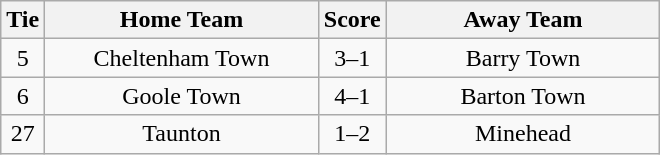<table class="wikitable" style="text-align:center;">
<tr>
<th width=20>Tie</th>
<th width=175>Home Team</th>
<th width=20>Score</th>
<th width=175>Away Team</th>
</tr>
<tr>
<td>5</td>
<td>Cheltenham Town</td>
<td>3–1</td>
<td>Barry Town</td>
</tr>
<tr>
<td>6</td>
<td>Goole Town</td>
<td>4–1</td>
<td>Barton Town</td>
</tr>
<tr>
<td>27</td>
<td>Taunton</td>
<td>1–2</td>
<td>Minehead</td>
</tr>
</table>
